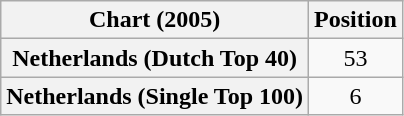<table class="wikitable sortable plainrowheaders" style="text-align:center">
<tr>
<th scope="col">Chart (2005)</th>
<th scope="col">Position</th>
</tr>
<tr>
<th scope="row">Netherlands (Dutch Top 40)</th>
<td>53</td>
</tr>
<tr>
<th scope="row">Netherlands (Single Top 100)</th>
<td>6</td>
</tr>
</table>
